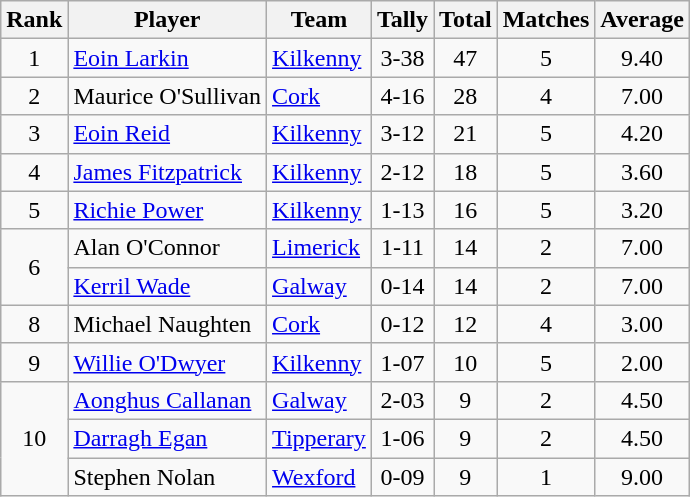<table class="wikitable">
<tr>
<th>Rank</th>
<th>Player</th>
<th>Team</th>
<th>Tally</th>
<th>Total</th>
<th>Matches</th>
<th>Average</th>
</tr>
<tr>
<td rowspan=1 align=center>1</td>
<td><a href='#'>Eoin Larkin</a></td>
<td><a href='#'>Kilkenny</a></td>
<td align=center>3-38</td>
<td align=center>47</td>
<td align=center>5</td>
<td align=center>9.40</td>
</tr>
<tr>
<td rowspan=1 align=center>2</td>
<td>Maurice O'Sullivan</td>
<td><a href='#'>Cork</a></td>
<td align=center>4-16</td>
<td align=center>28</td>
<td align=center>4</td>
<td align=center>7.00</td>
</tr>
<tr>
<td rowspan=1 align=center>3</td>
<td><a href='#'>Eoin Reid</a></td>
<td><a href='#'>Kilkenny</a></td>
<td align=center>3-12</td>
<td align=center>21</td>
<td align=center>5</td>
<td align=center>4.20</td>
</tr>
<tr>
<td rowspan=1 align=center>4</td>
<td><a href='#'>James Fitzpatrick</a></td>
<td><a href='#'>Kilkenny</a></td>
<td align=center>2-12</td>
<td align=center>18</td>
<td align=center>5</td>
<td align=center>3.60</td>
</tr>
<tr>
<td rowspan=1 align=center>5</td>
<td><a href='#'>Richie Power</a></td>
<td><a href='#'>Kilkenny</a></td>
<td align=center>1-13</td>
<td align=center>16</td>
<td align=center>5</td>
<td align=center>3.20</td>
</tr>
<tr>
<td rowspan=2 align=center>6</td>
<td>Alan O'Connor</td>
<td><a href='#'>Limerick</a></td>
<td align=center>1-11</td>
<td align=center>14</td>
<td align=center>2</td>
<td align=center>7.00</td>
</tr>
<tr>
<td><a href='#'>Kerril Wade</a></td>
<td><a href='#'>Galway</a></td>
<td align=center>0-14</td>
<td align=center>14</td>
<td align=center>2</td>
<td align=center>7.00</td>
</tr>
<tr>
<td rowspan=1 align=center>8</td>
<td>Michael Naughten</td>
<td><a href='#'>Cork</a></td>
<td align=center>0-12</td>
<td align=center>12</td>
<td align=center>4</td>
<td align=center>3.00</td>
</tr>
<tr>
<td rowspan=1 align=center>9</td>
<td><a href='#'>Willie O'Dwyer</a></td>
<td><a href='#'>Kilkenny</a></td>
<td align=center>1-07</td>
<td align=center>10</td>
<td align=center>5</td>
<td align=center>2.00</td>
</tr>
<tr>
<td rowspan=3 align=center>10</td>
<td><a href='#'>Aonghus Callanan</a></td>
<td><a href='#'>Galway</a></td>
<td align=center>2-03</td>
<td align=center>9</td>
<td align=center>2</td>
<td align=center>4.50</td>
</tr>
<tr>
<td><a href='#'>Darragh Egan</a></td>
<td><a href='#'>Tipperary</a></td>
<td align=center>1-06</td>
<td align=center>9</td>
<td align=center>2</td>
<td align=center>4.50</td>
</tr>
<tr>
<td>Stephen Nolan</td>
<td><a href='#'>Wexford</a></td>
<td align=center>0-09</td>
<td align=center>9</td>
<td align=center>1</td>
<td align=center>9.00</td>
</tr>
</table>
